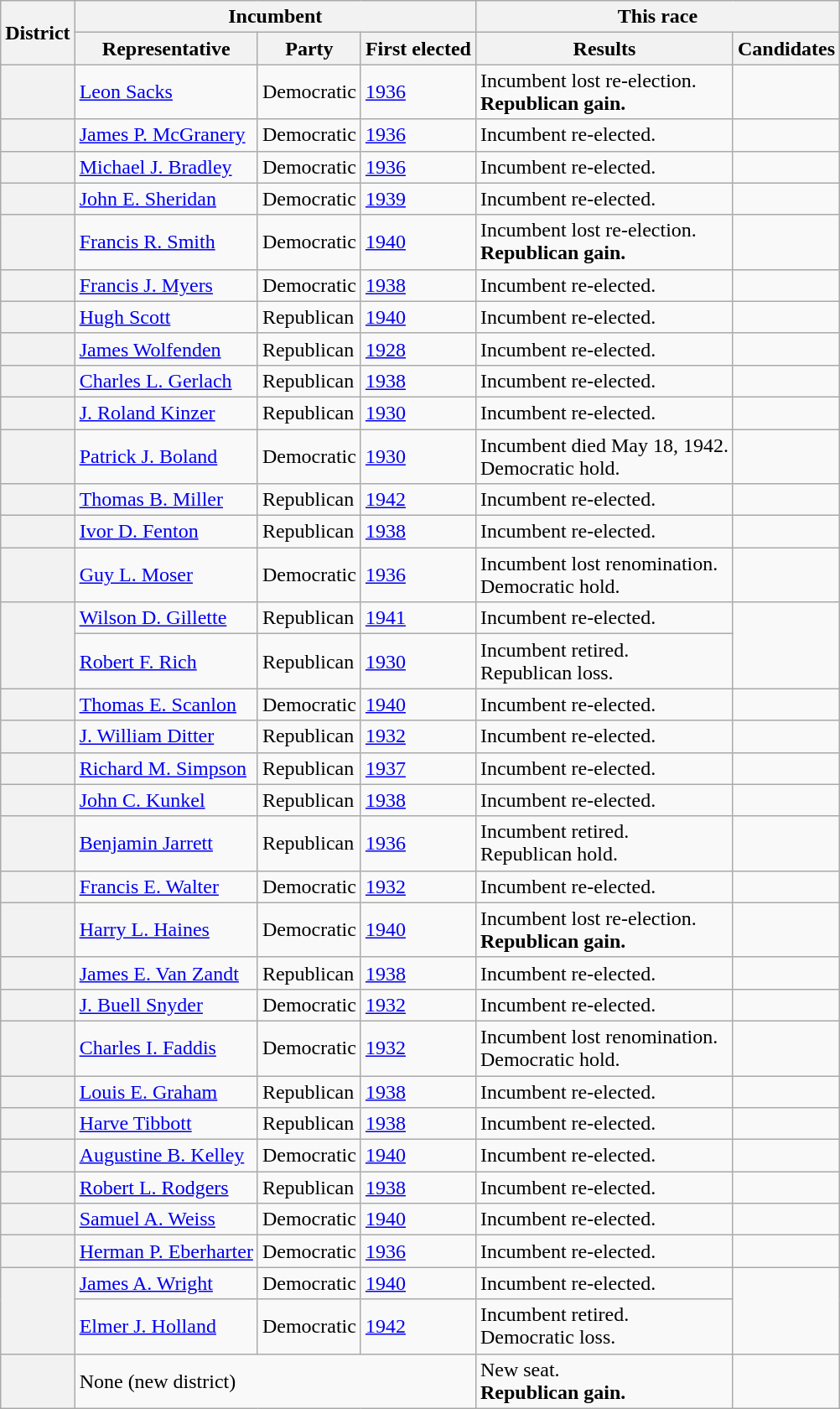<table class=wikitable>
<tr>
<th rowspan=2>District</th>
<th colspan=3>Incumbent</th>
<th colspan=2>This race</th>
</tr>
<tr>
<th>Representative</th>
<th>Party</th>
<th>First elected</th>
<th>Results</th>
<th>Candidates</th>
</tr>
<tr>
<th></th>
<td><a href='#'>Leon Sacks</a></td>
<td>Democratic</td>
<td><a href='#'>1936</a></td>
<td>Incumbent lost re-election.<br><strong>Republican gain.</strong></td>
<td nowrap></td>
</tr>
<tr>
<th></th>
<td><a href='#'>James P. McGranery</a></td>
<td>Democratic</td>
<td><a href='#'>1936</a></td>
<td>Incumbent re-elected.</td>
<td nowrap></td>
</tr>
<tr>
<th></th>
<td><a href='#'>Michael J. Bradley</a></td>
<td>Democratic</td>
<td><a href='#'>1936</a></td>
<td>Incumbent re-elected.</td>
<td nowrap></td>
</tr>
<tr>
<th></th>
<td><a href='#'>John E. Sheridan</a></td>
<td>Democratic</td>
<td><a href='#'>1939 </a></td>
<td>Incumbent re-elected.</td>
<td nowrap></td>
</tr>
<tr>
<th></th>
<td><a href='#'>Francis R. Smith</a></td>
<td>Democratic</td>
<td><a href='#'>1940</a></td>
<td>Incumbent lost re-election.<br><strong>Republican gain.</strong></td>
<td nowrap></td>
</tr>
<tr>
<th></th>
<td><a href='#'>Francis J. Myers</a></td>
<td>Democratic</td>
<td><a href='#'>1938</a></td>
<td>Incumbent re-elected.</td>
<td nowrap></td>
</tr>
<tr>
<th></th>
<td><a href='#'>Hugh Scott</a></td>
<td>Republican</td>
<td><a href='#'>1940</a></td>
<td>Incumbent re-elected.</td>
<td nowrap></td>
</tr>
<tr>
<th></th>
<td><a href='#'>James Wolfenden</a></td>
<td>Republican</td>
<td><a href='#'>1928</a></td>
<td>Incumbent re-elected.</td>
<td nowrap></td>
</tr>
<tr>
<th></th>
<td><a href='#'>Charles L. Gerlach</a></td>
<td>Republican</td>
<td><a href='#'>1938</a></td>
<td>Incumbent re-elected.</td>
<td nowrap></td>
</tr>
<tr>
<th></th>
<td><a href='#'>J. Roland Kinzer</a></td>
<td>Republican</td>
<td><a href='#'>1930</a></td>
<td>Incumbent re-elected.</td>
<td nowrap></td>
</tr>
<tr>
<th></th>
<td><a href='#'>Patrick J. Boland</a></td>
<td>Democratic</td>
<td><a href='#'>1930</a></td>
<td>Incumbent died May 18, 1942.<br>Democratic hold.</td>
<td nowrap></td>
</tr>
<tr>
<th></th>
<td><a href='#'>Thomas B. Miller</a></td>
<td>Republican</td>
<td><a href='#'>1942 </a></td>
<td>Incumbent re-elected.</td>
<td nowrap></td>
</tr>
<tr>
<th></th>
<td><a href='#'>Ivor D. Fenton</a></td>
<td>Republican</td>
<td><a href='#'>1938</a></td>
<td>Incumbent re-elected.</td>
<td nowrap></td>
</tr>
<tr>
<th></th>
<td><a href='#'>Guy L. Moser</a></td>
<td>Democratic</td>
<td><a href='#'>1936</a></td>
<td>Incumbent lost renomination.<br>Democratic hold.</td>
<td nowrap></td>
</tr>
<tr>
<th rowspan=2></th>
<td><a href='#'>Wilson D. Gillette</a></td>
<td>Republican</td>
<td><a href='#'>1941 </a></td>
<td>Incumbent re-elected.</td>
<td rowspan=2 nowrap></td>
</tr>
<tr>
<td><a href='#'>Robert F. Rich</a><br></td>
<td>Republican</td>
<td><a href='#'>1930</a></td>
<td>Incumbent retired.<br>Republican loss.</td>
</tr>
<tr>
<th></th>
<td><a href='#'>Thomas E. Scanlon</a><br></td>
<td>Democratic</td>
<td><a href='#'>1940</a></td>
<td>Incumbent re-elected.</td>
<td nowrap></td>
</tr>
<tr>
<th></th>
<td><a href='#'>J. William Ditter</a></td>
<td>Republican</td>
<td><a href='#'>1932</a></td>
<td>Incumbent re-elected.</td>
<td nowrap></td>
</tr>
<tr>
<th></th>
<td><a href='#'>Richard M. Simpson</a></td>
<td>Republican</td>
<td><a href='#'>1937 </a></td>
<td>Incumbent re-elected.</td>
<td nowrap></td>
</tr>
<tr>
<th></th>
<td><a href='#'>John C. Kunkel</a></td>
<td>Republican</td>
<td><a href='#'>1938</a></td>
<td>Incumbent re-elected.</td>
<td nowrap></td>
</tr>
<tr>
<th></th>
<td><a href='#'>Benjamin Jarrett</a></td>
<td>Republican</td>
<td><a href='#'>1936</a></td>
<td>Incumbent retired.<br>Republican hold.</td>
<td nowrap></td>
</tr>
<tr>
<th></th>
<td><a href='#'>Francis E. Walter</a></td>
<td>Democratic</td>
<td><a href='#'>1932</a></td>
<td>Incumbent re-elected.</td>
<td nowrap></td>
</tr>
<tr>
<th></th>
<td><a href='#'>Harry L. Haines</a></td>
<td>Democratic</td>
<td><a href='#'>1940</a></td>
<td>Incumbent lost re-election.<br><strong>Republican gain.</strong></td>
<td nowrap></td>
</tr>
<tr>
<th></th>
<td><a href='#'>James E. Van Zandt</a></td>
<td>Republican</td>
<td><a href='#'>1938</a></td>
<td>Incumbent re-elected.</td>
<td nowrap></td>
</tr>
<tr>
<th></th>
<td><a href='#'>J. Buell Snyder</a></td>
<td>Democratic</td>
<td><a href='#'>1932</a></td>
<td>Incumbent re-elected.</td>
<td nowrap></td>
</tr>
<tr>
<th></th>
<td><a href='#'>Charles I. Faddis</a></td>
<td>Democratic</td>
<td><a href='#'>1932</a></td>
<td>Incumbent lost renomination.<br>Democratic hold.</td>
<td nowrap></td>
</tr>
<tr>
<th></th>
<td><a href='#'>Louis E. Graham</a></td>
<td>Republican</td>
<td><a href='#'>1938</a></td>
<td>Incumbent re-elected.</td>
<td nowrap></td>
</tr>
<tr>
<th></th>
<td><a href='#'>Harve Tibbott</a></td>
<td>Republican</td>
<td><a href='#'>1938</a></td>
<td>Incumbent re-elected.</td>
<td nowrap></td>
</tr>
<tr>
<th></th>
<td><a href='#'>Augustine B. Kelley</a></td>
<td>Democratic</td>
<td><a href='#'>1940</a></td>
<td>Incumbent re-elected.</td>
<td nowrap></td>
</tr>
<tr>
<th></th>
<td><a href='#'>Robert L. Rodgers</a></td>
<td>Republican</td>
<td><a href='#'>1938</a></td>
<td>Incumbent re-elected.</td>
<td nowrap></td>
</tr>
<tr>
<th></th>
<td><a href='#'>Samuel A. Weiss</a><br></td>
<td>Democratic</td>
<td><a href='#'>1940</a></td>
<td>Incumbent re-elected.</td>
<td nowrap></td>
</tr>
<tr>
<th></th>
<td><a href='#'>Herman P. Eberharter</a><br></td>
<td>Democratic</td>
<td><a href='#'>1936</a></td>
<td>Incumbent re-elected.</td>
<td nowrap></td>
</tr>
<tr>
<th rowspan=2></th>
<td><a href='#'>James A. Wright</a><br></td>
<td>Democratic</td>
<td><a href='#'>1940</a></td>
<td>Incumbent re-elected.</td>
<td rowspan=2 nowrap></td>
</tr>
<tr>
<td><a href='#'>Elmer J. Holland</a><br></td>
<td>Democratic</td>
<td><a href='#'>1942 </a></td>
<td>Incumbent retired.<br>Democratic loss.</td>
</tr>
<tr>
<th></th>
<td colspan=3>None (new district)</td>
<td>New seat.<br><strong>Republican gain.</strong></td>
<td nowrap></td>
</tr>
</table>
